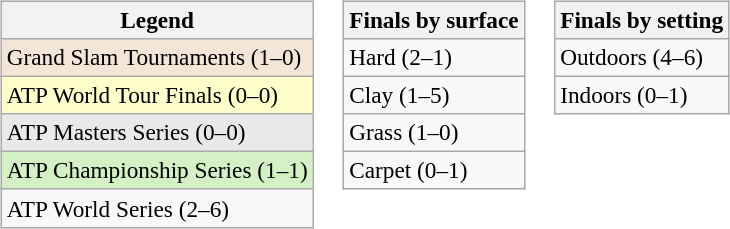<table>
<tr valign=top>
<td><br><table class=wikitable style=font-size:97%>
<tr>
<th>Legend</th>
</tr>
<tr style="background:#f3e6d7;">
<td>Grand Slam Tournaments (1–0)</td>
</tr>
<tr style="background:#ffc;">
<td>ATP World Tour Finals (0–0)</td>
</tr>
<tr style="background:#e9e9e9;">
<td>ATP Masters Series (0–0)</td>
</tr>
<tr style="background:#d4f1c5;">
<td>ATP Championship Series (1–1)</td>
</tr>
<tr>
<td>ATP World Series (2–6)</td>
</tr>
</table>
</td>
<td><br><table class=wikitable style=font-size:97%>
<tr>
<th>Finals by surface</th>
</tr>
<tr>
<td>Hard (2–1)</td>
</tr>
<tr>
<td>Clay (1–5)</td>
</tr>
<tr>
<td>Grass (1–0)</td>
</tr>
<tr>
<td>Carpet (0–1)</td>
</tr>
</table>
</td>
<td><br><table class=wikitable style=font-size:97%>
<tr>
<th>Finals by setting</th>
</tr>
<tr>
<td>Outdoors (4–6)</td>
</tr>
<tr>
<td>Indoors (0–1)</td>
</tr>
</table>
</td>
</tr>
</table>
